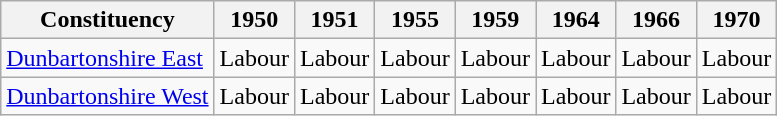<table class="wikitable">
<tr>
<th>Constituency</th>
<th>1950</th>
<th>1951</th>
<th>1955</th>
<th>1959</th>
<th>1964</th>
<th>1966</th>
<th>1970</th>
</tr>
<tr>
<td><a href='#'>Dunbartonshire East</a></td>
<td bgcolor=>Labour</td>
<td bgcolor=>Labour</td>
<td bgcolor=>Labour</td>
<td bgcolor=>Labour</td>
<td bgcolor=>Labour</td>
<td bgcolor=>Labour</td>
<td bgcolor=>Labour</td>
</tr>
<tr>
<td><a href='#'>Dunbartonshire West</a></td>
<td bgcolor=>Labour</td>
<td bgcolor=>Labour</td>
<td bgcolor=>Labour</td>
<td bgcolor=>Labour</td>
<td bgcolor=>Labour</td>
<td bgcolor=>Labour</td>
<td bgcolor=>Labour</td>
</tr>
</table>
